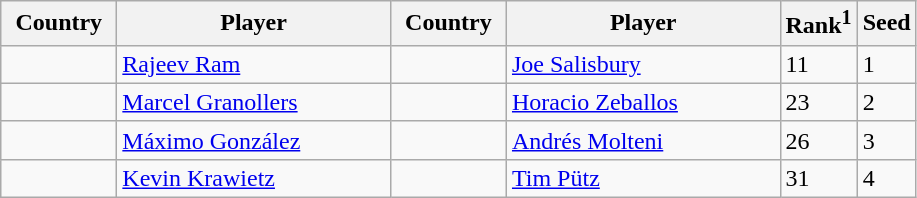<table class="sortable wikitable">
<tr>
<th width="70">Country</th>
<th width="175">Player</th>
<th width="70">Country</th>
<th width="175">Player</th>
<th>Rank<sup>1</sup></th>
<th>Seed</th>
</tr>
<tr>
<td></td>
<td><a href='#'>Rajeev Ram</a></td>
<td></td>
<td><a href='#'>Joe Salisbury</a></td>
<td>11</td>
<td>1</td>
</tr>
<tr>
<td></td>
<td><a href='#'>Marcel Granollers</a></td>
<td></td>
<td><a href='#'>Horacio Zeballos</a></td>
<td>23</td>
<td>2</td>
</tr>
<tr>
<td></td>
<td><a href='#'>Máximo González</a></td>
<td></td>
<td><a href='#'>Andrés Molteni</a></td>
<td>26</td>
<td>3</td>
</tr>
<tr>
<td></td>
<td><a href='#'>Kevin Krawietz</a></td>
<td></td>
<td><a href='#'>Tim Pütz</a></td>
<td>31</td>
<td>4</td>
</tr>
</table>
